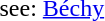<table>
<tr>
<td></td>
<td>see: <a href='#'>Béchy</a></td>
</tr>
</table>
